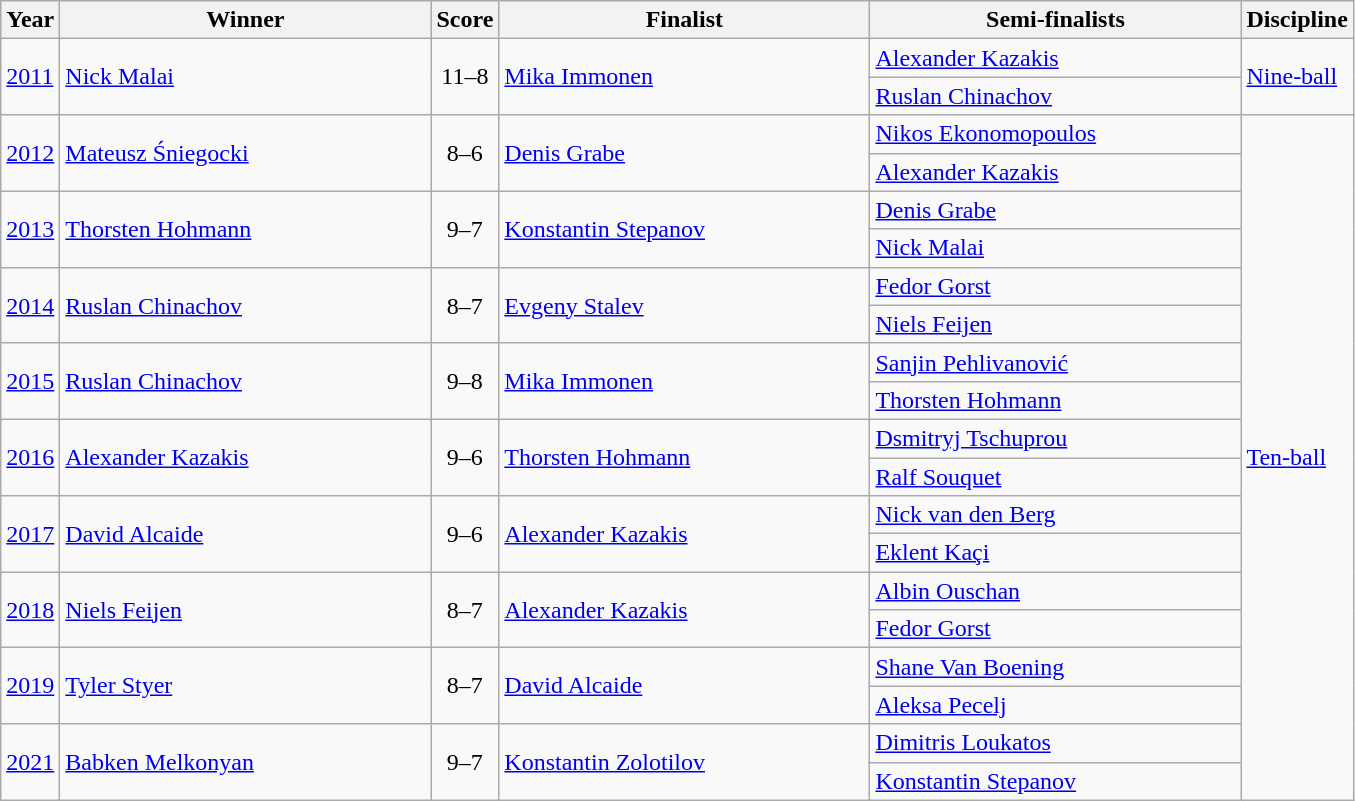<table class="wikitable sortable">
<tr>
<th>Year</th>
<th style="width:15em">Winner</th>
<th>Score</th>
<th style="width:15em">Finalist</th>
<th style="width:15em">Semi-finalists</th>
<th>Discipline</th>
</tr>
<tr>
<td rowspan="2"><a href='#'>2011</a></td>
<td rowspan="2"> <a href='#'>Nick Malai</a></td>
<td rowspan="2" align="center">11–8</td>
<td rowspan="2"> <a href='#'>Mika Immonen</a></td>
<td> <a href='#'>Alexander Kazakis</a></td>
<td rowspan="2"><a href='#'>Nine-ball</a></td>
</tr>
<tr>
<td> <a href='#'>Ruslan Chinachov</a></td>
</tr>
<tr>
<td rowspan="2"><a href='#'>2012</a></td>
<td rowspan="2"> <a href='#'>Mateusz Śniegocki</a></td>
<td rowspan="2" align="center">8–6</td>
<td rowspan="2"> <a href='#'>Denis Grabe</a></td>
<td> <a href='#'>Nikos Ekonomopoulos</a></td>
<td rowspan="18"><a href='#'>Ten-ball</a></td>
</tr>
<tr>
<td> <a href='#'>Alexander Kazakis</a></td>
</tr>
<tr>
<td rowspan="2"><a href='#'>2013</a></td>
<td rowspan="2"> <a href='#'>Thorsten Hohmann</a></td>
<td rowspan="2" align="center">9–7</td>
<td rowspan="2"> <a href='#'>Konstantin Stepanov</a></td>
<td> <a href='#'>Denis Grabe</a></td>
</tr>
<tr>
<td> <a href='#'>Nick Malai</a></td>
</tr>
<tr>
<td rowspan="2"><a href='#'>2014</a></td>
<td rowspan="2"> <a href='#'>Ruslan Chinachov</a></td>
<td rowspan="2" align="center">8–7</td>
<td rowspan="2"> <a href='#'>Evgeny Stalev</a></td>
<td> <a href='#'>Fedor Gorst</a></td>
</tr>
<tr>
<td> <a href='#'>Niels Feijen</a></td>
</tr>
<tr>
<td rowspan="2"><a href='#'>2015</a></td>
<td rowspan="2"> <a href='#'>Ruslan Chinachov</a></td>
<td rowspan="2" align="center">9–8</td>
<td rowspan="2"> <a href='#'>Mika Immonen</a></td>
<td> <a href='#'>Sanjin Pehlivanović</a></td>
</tr>
<tr>
<td> <a href='#'>Thorsten Hohmann</a></td>
</tr>
<tr>
<td rowspan="2"><a href='#'>2016</a></td>
<td rowspan="2"> <a href='#'>Alexander Kazakis</a></td>
<td rowspan="2" align="center">9–6</td>
<td rowspan="2"> <a href='#'>Thorsten Hohmann</a></td>
<td> <a href='#'>Dsmitryj Tschuprou</a></td>
</tr>
<tr>
<td> <a href='#'>Ralf Souquet</a></td>
</tr>
<tr>
<td rowspan="2"><a href='#'>2017</a></td>
<td rowspan="2"> <a href='#'>David Alcaide</a></td>
<td rowspan="2" align="center">9–6</td>
<td rowspan="2"> <a href='#'>Alexander Kazakis</a></td>
<td> <a href='#'>Nick van den Berg</a></td>
</tr>
<tr>
<td> <a href='#'>Eklent Kaçi</a></td>
</tr>
<tr>
<td rowspan="2"><a href='#'>2018</a></td>
<td rowspan="2"> <a href='#'>Niels Feijen</a></td>
<td rowspan="2" align="center">8–7</td>
<td rowspan="2"> <a href='#'>Alexander Kazakis</a></td>
<td> <a href='#'>Albin Ouschan</a></td>
</tr>
<tr>
<td> <a href='#'>Fedor Gorst</a></td>
</tr>
<tr>
<td rowspan="2"><a href='#'>2019</a></td>
<td rowspan="2"> <a href='#'>Tyler Styer</a></td>
<td rowspan="2" align="center">8–7</td>
<td rowspan="2"> <a href='#'>David Alcaide</a></td>
<td> <a href='#'>Shane Van Boening</a></td>
</tr>
<tr>
<td> <a href='#'>Aleksa Pecelj</a></td>
</tr>
<tr>
<td rowspan="2"><a href='#'>2021</a></td>
<td rowspan="2"> <a href='#'>Babken Melkonyan</a></td>
<td rowspan="2" align="center">9–7</td>
<td rowspan="2"> <a href='#'>Konstantin Zolotilov</a></td>
<td> <a href='#'>Dimitris Loukatos</a></td>
</tr>
<tr>
<td> <a href='#'>Konstantin Stepanov</a></td>
</tr>
</table>
